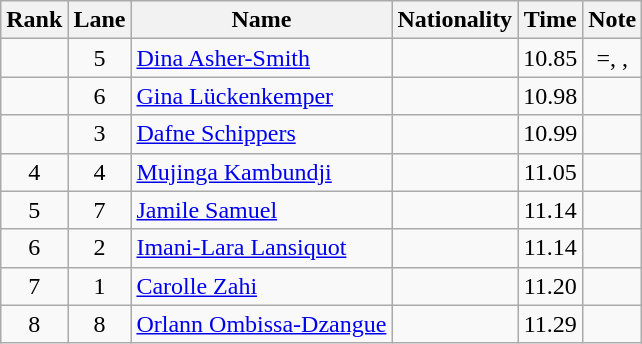<table class="wikitable sortable" style="text-align:center">
<tr>
<th>Rank</th>
<th>Lane</th>
<th>Name</th>
<th>Nationality</th>
<th>Time</th>
<th>Note</th>
</tr>
<tr>
<td></td>
<td>5</td>
<td align=left><a href='#'>Dina Asher-Smith</a></td>
<td align=left></td>
<td>10.85</td>
<td>=<strong></strong>, , <strong></strong></td>
</tr>
<tr>
<td></td>
<td>6</td>
<td align=left><a href='#'>Gina Lückenkemper</a></td>
<td align=left></td>
<td>10.98</td>
<td></td>
</tr>
<tr>
<td></td>
<td>3</td>
<td align=left><a href='#'>Dafne Schippers</a></td>
<td align=left></td>
<td>10.99</td>
<td></td>
</tr>
<tr>
<td>4</td>
<td>4</td>
<td align=left><a href='#'>Mujinga Kambundji</a></td>
<td align=left></td>
<td>11.05</td>
<td></td>
</tr>
<tr>
<td>5</td>
<td>7</td>
<td align=left><a href='#'>Jamile Samuel</a></td>
<td align=left></td>
<td>11.14</td>
<td></td>
</tr>
<tr>
<td>6</td>
<td>2</td>
<td align=left><a href='#'>Imani-Lara Lansiquot</a></td>
<td align=left></td>
<td>11.14</td>
<td></td>
</tr>
<tr>
<td>7</td>
<td>1</td>
<td align=left><a href='#'>Carolle Zahi</a></td>
<td align=left></td>
<td>11.20</td>
<td></td>
</tr>
<tr>
<td>8</td>
<td>8</td>
<td align=left><a href='#'>Orlann Ombissa-Dzangue</a></td>
<td align=left></td>
<td>11.29</td>
<td></td>
</tr>
</table>
